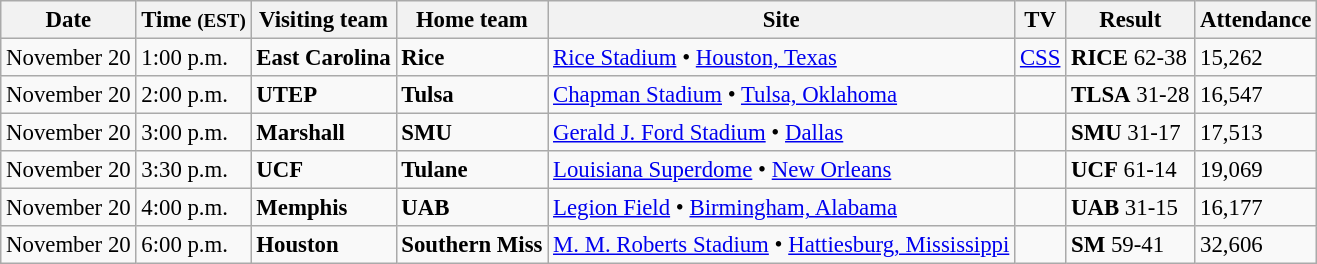<table class="wikitable" style="font-size:95%;">
<tr>
<th>Date</th>
<th>Time <small>(EST)</small></th>
<th>Visiting team</th>
<th>Home team</th>
<th>Site</th>
<th>TV</th>
<th>Result</th>
<th>Attendance</th>
</tr>
<tr bgcolor=>
<td>November 20</td>
<td>1:00 p.m.</td>
<td><strong>East Carolina</strong></td>
<td><strong>Rice</strong></td>
<td><a href='#'>Rice Stadium</a> • <a href='#'>Houston, Texas</a></td>
<td><a href='#'>CSS</a></td>
<td><strong>RICE</strong> 62-38</td>
<td>15,262</td>
</tr>
<tr bgcolor=>
<td>November 20</td>
<td>2:00 p.m.</td>
<td><strong>UTEP</strong></td>
<td><strong>Tulsa</strong></td>
<td><a href='#'>Chapman Stadium</a> • <a href='#'>Tulsa, Oklahoma</a></td>
<td></td>
<td><strong>TLSA</strong> 31-28</td>
<td>16,547</td>
</tr>
<tr bgcolor=>
<td>November 20</td>
<td>3:00 p.m.</td>
<td><strong>Marshall</strong></td>
<td><strong>SMU</strong></td>
<td><a href='#'>Gerald J. Ford Stadium</a> • <a href='#'>Dallas</a></td>
<td></td>
<td><strong>SMU</strong> 31-17</td>
<td>17,513</td>
</tr>
<tr bgcolor=>
<td>November 20</td>
<td>3:30 p.m.</td>
<td><strong>UCF</strong></td>
<td><strong>Tulane</strong></td>
<td><a href='#'>Louisiana Superdome</a> • <a href='#'>New Orleans</a></td>
<td></td>
<td><strong>UCF</strong> 61-14</td>
<td>19,069</td>
</tr>
<tr bgcolor=>
<td>November 20</td>
<td>4:00 p.m.</td>
<td><strong>Memphis</strong></td>
<td><strong>UAB</strong></td>
<td><a href='#'>Legion Field</a> • <a href='#'>Birmingham, Alabama</a></td>
<td></td>
<td><strong>UAB</strong> 31-15</td>
<td>16,177</td>
</tr>
<tr bgcolor=>
<td>November 20</td>
<td>6:00 p.m.</td>
<td><strong>Houston</strong></td>
<td><strong>Southern Miss</strong></td>
<td><a href='#'>M. M. Roberts Stadium</a> • <a href='#'>Hattiesburg, Mississippi</a></td>
<td></td>
<td><strong>SM</strong> 59-41</td>
<td>32,606</td>
</tr>
</table>
